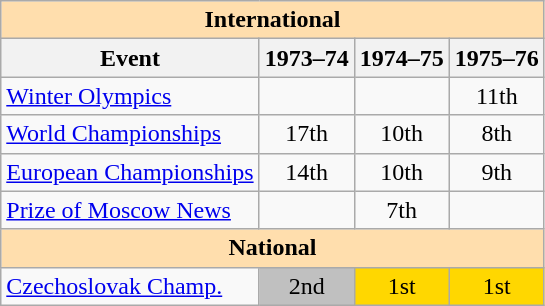<table class="wikitable" style="text-align:center">
<tr>
<th style="background-color: #ffdead; " colspan=4 align=center>International</th>
</tr>
<tr>
<th>Event</th>
<th>1973–74</th>
<th>1974–75</th>
<th>1975–76</th>
</tr>
<tr>
<td align=left><a href='#'>Winter Olympics</a></td>
<td></td>
<td></td>
<td>11th</td>
</tr>
<tr>
<td align=left><a href='#'>World Championships</a></td>
<td>17th</td>
<td>10th</td>
<td>8th</td>
</tr>
<tr>
<td align=left><a href='#'>European Championships</a></td>
<td>14th</td>
<td>10th</td>
<td>9th</td>
</tr>
<tr>
<td align=left><a href='#'>Prize of Moscow News</a></td>
<td></td>
<td>7th</td>
<td></td>
</tr>
<tr>
<th style="background-color: #ffdead; " colspan=4 align=center>National</th>
</tr>
<tr>
<td align=left><a href='#'>Czechoslovak Champ.</a></td>
<td bgcolor=silver>2nd</td>
<td bgcolor=gold>1st</td>
<td bgcolor=gold>1st</td>
</tr>
</table>
